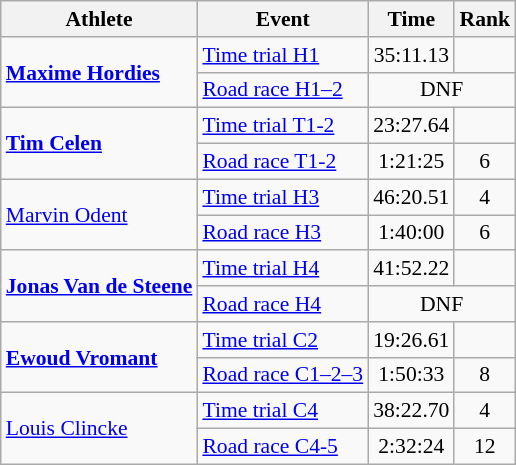<table class=wikitable style=font-size:90%;text-align:center>
<tr>
<th>Athlete</th>
<th>Event</th>
<th>Time</th>
<th>Rank</th>
</tr>
<tr align=center>
<td align=left rowspan=2><strong><a href='#'>Maxime Hordies</a></strong></td>
<td align=left><a href='#'>Time trial H1</a></td>
<td>35:11.13</td>
<td></td>
</tr>
<tr>
<td align=left><a href='#'>Road race H1–2</a></td>
<td colspan=2>DNF</td>
</tr>
<tr align=center>
<td align=left rowspan=2><strong><a href='#'>Tim Celen</a></strong></td>
<td align=left><a href='#'>Time trial T1-2</a></td>
<td>23:27.64</td>
<td></td>
</tr>
<tr>
<td align=left><a href='#'>Road race T1-2</a></td>
<td>1:21:25</td>
<td>6</td>
</tr>
<tr align=center>
<td align=left rowspan=2><a href='#'>Marvin Odent</a></td>
<td align=left><a href='#'>Time trial H3</a></td>
<td>46:20.51</td>
<td>4</td>
</tr>
<tr>
<td align=left><a href='#'>Road race H3</a></td>
<td>1:40:00</td>
<td>6</td>
</tr>
<tr align=center>
<td align=left rowspan=2><strong><a href='#'>Jonas Van de Steene</a></strong></td>
<td align=left><a href='#'>Time trial H4</a></td>
<td>41:52.22</td>
<td></td>
</tr>
<tr>
<td align=left><a href='#'>Road race H4</a></td>
<td colspan=2>DNF</td>
</tr>
<tr align=center>
<td align=left rowspan=2><strong><a href='#'>Ewoud Vromant</a></strong></td>
<td align=left><a href='#'>Time trial C2</a></td>
<td>19:26.61</td>
<td></td>
</tr>
<tr>
<td align=left><a href='#'>Road race C1–2–3</a></td>
<td>1:50:33</td>
<td>8</td>
</tr>
<tr align=center>
<td align=left rowspan=2><a href='#'>Louis Clincke</a></td>
<td align=left><a href='#'>Time trial C4</a></td>
<td>38:22.70</td>
<td>4</td>
</tr>
<tr>
<td align=left><a href='#'>Road race C4-5</a></td>
<td>2:32:24</td>
<td>12</td>
</tr>
</table>
